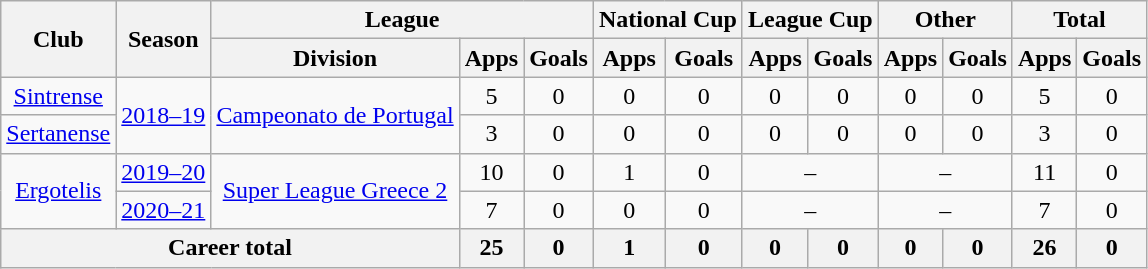<table class="wikitable" style="text-align: center">
<tr>
<th rowspan="2">Club</th>
<th rowspan="2">Season</th>
<th colspan="3">League</th>
<th colspan="2">National Cup</th>
<th colspan="2">League Cup</th>
<th colspan="2">Other</th>
<th colspan="2">Total</th>
</tr>
<tr>
<th>Division</th>
<th>Apps</th>
<th>Goals</th>
<th>Apps</th>
<th>Goals</th>
<th>Apps</th>
<th>Goals</th>
<th>Apps</th>
<th>Goals</th>
<th>Apps</th>
<th>Goals</th>
</tr>
<tr>
<td><a href='#'>Sintrense</a></td>
<td rowspan="2"><a href='#'>2018–19</a></td>
<td rowspan="2"><a href='#'>Campeonato de Portugal</a></td>
<td>5</td>
<td>0</td>
<td>0</td>
<td>0</td>
<td>0</td>
<td>0</td>
<td>0</td>
<td>0</td>
<td>5</td>
<td>0</td>
</tr>
<tr>
<td><a href='#'>Sertanense</a></td>
<td>3</td>
<td>0</td>
<td>0</td>
<td>0</td>
<td>0</td>
<td>0</td>
<td>0</td>
<td>0</td>
<td>3</td>
<td>0</td>
</tr>
<tr>
<td rowspan="2"><a href='#'>Ergotelis</a></td>
<td><a href='#'>2019–20</a></td>
<td rowspan="2"><a href='#'>Super League Greece 2</a></td>
<td>10</td>
<td>0</td>
<td>1</td>
<td>0</td>
<td colspan="2">–</td>
<td colspan="2">–</td>
<td>11</td>
<td>0</td>
</tr>
<tr>
<td><a href='#'>2020–21</a></td>
<td>7</td>
<td>0</td>
<td>0</td>
<td>0</td>
<td colspan="2">–</td>
<td colspan="2">–</td>
<td>7</td>
<td>0</td>
</tr>
<tr>
<th colspan=3>Career total</th>
<th>25</th>
<th>0</th>
<th>1</th>
<th>0</th>
<th>0</th>
<th>0</th>
<th>0</th>
<th>0</th>
<th>26</th>
<th>0</th>
</tr>
</table>
